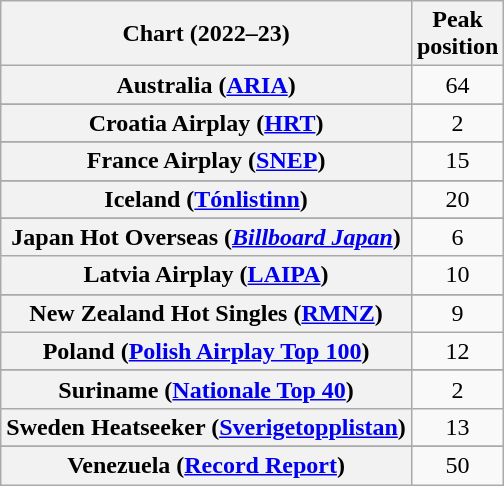<table class="wikitable sortable plainrowheaders" style="text-align:center">
<tr>
<th scope="col">Chart (2022–23)</th>
<th scope="col">Peak<br>position</th>
</tr>
<tr>
<th scope="row">Australia (<a href='#'>ARIA</a>)</th>
<td>64</td>
</tr>
<tr>
</tr>
<tr>
</tr>
<tr>
</tr>
<tr>
</tr>
<tr>
</tr>
<tr>
</tr>
<tr>
</tr>
<tr>
</tr>
<tr>
<th scope="row">Croatia Airplay (<a href='#'>HRT</a>)</th>
<td>2</td>
</tr>
<tr>
</tr>
<tr>
</tr>
<tr>
<th scope="row">France Airplay (<a href='#'>SNEP</a>)</th>
<td>15</td>
</tr>
<tr>
</tr>
<tr>
</tr>
<tr>
</tr>
<tr>
<th scope="row">Iceland (<a href='#'>Tónlistinn</a>)</th>
<td>20</td>
</tr>
<tr>
</tr>
<tr>
<th scope="row">Japan Hot Overseas (<em><a href='#'>Billboard Japan</a></em>)</th>
<td>6</td>
</tr>
<tr>
<th scope="row">Latvia Airplay (<a href='#'>LAIPA</a>)</th>
<td>10</td>
</tr>
<tr>
</tr>
<tr>
</tr>
<tr>
<th scope="row">New Zealand Hot Singles (<a href='#'>RMNZ</a>)</th>
<td>9</td>
</tr>
<tr>
<th scope="row">Poland (<a href='#'>Polish Airplay Top 100</a>)</th>
<td>12</td>
</tr>
<tr>
</tr>
<tr>
<th scope="row">Suriname (<a href='#'>Nationale Top 40</a>)</th>
<td>2</td>
</tr>
<tr>
<th scope="row">Sweden Heatseeker (<a href='#'>Sverigetopplistan</a>)</th>
<td>13</td>
</tr>
<tr>
</tr>
<tr>
</tr>
<tr>
</tr>
<tr>
</tr>
<tr>
</tr>
<tr>
</tr>
<tr>
<th scope="row">Venezuela (<a href='#'>Record Report</a>)</th>
<td>50</td>
</tr>
</table>
